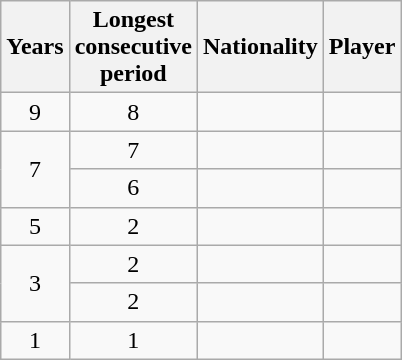<table class="wikitable sortable">
<tr>
<th scope="col">Years</th>
<th scope="col">Longest <br> consecutive <br> period</th>
<th scope="col">Nationality</th>
<th scope="col">Player</th>
</tr>
<tr>
<td align=center>9</td>
<td align=center>8</td>
<td></td>
<td></td>
</tr>
<tr>
<td rowspan=2 align=center>7</td>
<td align=center>7</td>
<td></td>
<td></td>
</tr>
<tr>
<td align=center>6</td>
<td></td>
<td></td>
</tr>
<tr>
<td align=center>5</td>
<td align=center>2</td>
<td></td>
<td></td>
</tr>
<tr>
<td rowspan="2" align=center>3</td>
<td align=center>2</td>
<td></td>
<td></td>
</tr>
<tr>
<td align=center>2</td>
<td></td>
<td></td>
</tr>
<tr>
<td align=center>1</td>
<td align=center>1</td>
<td></td>
<td></td>
</tr>
</table>
